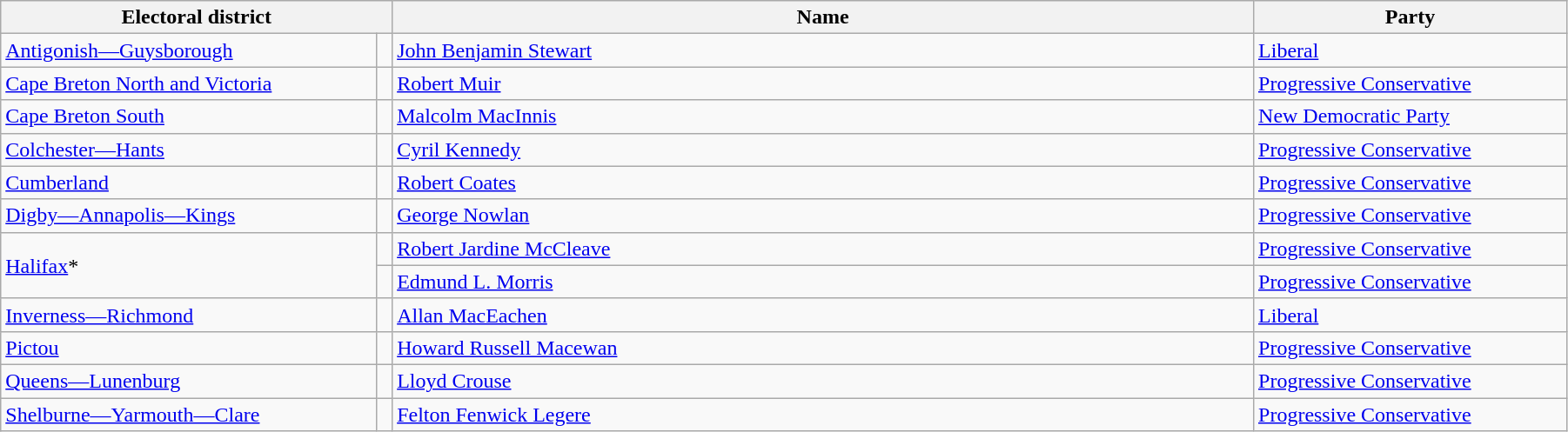<table class="wikitable" width=95%>
<tr>
<th colspan=2 width=25%>Electoral district</th>
<th>Name</th>
<th width=20%>Party</th>
</tr>
<tr>
<td width=24%><a href='#'>Antigonish—Guysborough</a></td>
<td></td>
<td><a href='#'>John Benjamin Stewart</a></td>
<td><a href='#'>Liberal</a></td>
</tr>
<tr>
<td><a href='#'>Cape Breton North and Victoria</a></td>
<td></td>
<td><a href='#'>Robert Muir</a></td>
<td><a href='#'>Progressive Conservative</a></td>
</tr>
<tr>
<td><a href='#'>Cape Breton South</a></td>
<td></td>
<td><a href='#'>Malcolm MacInnis</a></td>
<td><a href='#'>New Democratic Party</a></td>
</tr>
<tr>
<td><a href='#'>Colchester—Hants</a></td>
<td></td>
<td><a href='#'>Cyril Kennedy</a></td>
<td><a href='#'>Progressive Conservative</a></td>
</tr>
<tr>
<td><a href='#'>Cumberland</a></td>
<td></td>
<td><a href='#'>Robert Coates</a></td>
<td><a href='#'>Progressive Conservative</a></td>
</tr>
<tr>
<td><a href='#'>Digby—Annapolis—Kings</a></td>
<td></td>
<td><a href='#'>George Nowlan</a></td>
<td><a href='#'>Progressive Conservative</a></td>
</tr>
<tr>
<td rowspan=2><a href='#'>Halifax</a>*</td>
<td></td>
<td><a href='#'>Robert Jardine McCleave</a></td>
<td><a href='#'>Progressive Conservative</a></td>
</tr>
<tr>
<td></td>
<td><a href='#'>Edmund L. Morris</a></td>
<td><a href='#'>Progressive Conservative</a></td>
</tr>
<tr>
<td><a href='#'>Inverness—Richmond</a></td>
<td></td>
<td><a href='#'>Allan MacEachen</a></td>
<td><a href='#'>Liberal</a></td>
</tr>
<tr>
<td><a href='#'>Pictou</a></td>
<td></td>
<td><a href='#'>Howard Russell Macewan</a></td>
<td><a href='#'>Progressive Conservative</a></td>
</tr>
<tr>
<td><a href='#'>Queens—Lunenburg</a></td>
<td></td>
<td><a href='#'>Lloyd Crouse</a></td>
<td><a href='#'>Progressive Conservative</a></td>
</tr>
<tr>
<td><a href='#'>Shelburne—Yarmouth—Clare</a></td>
<td></td>
<td><a href='#'>Felton Fenwick Legere</a></td>
<td><a href='#'>Progressive Conservative</a></td>
</tr>
</table>
